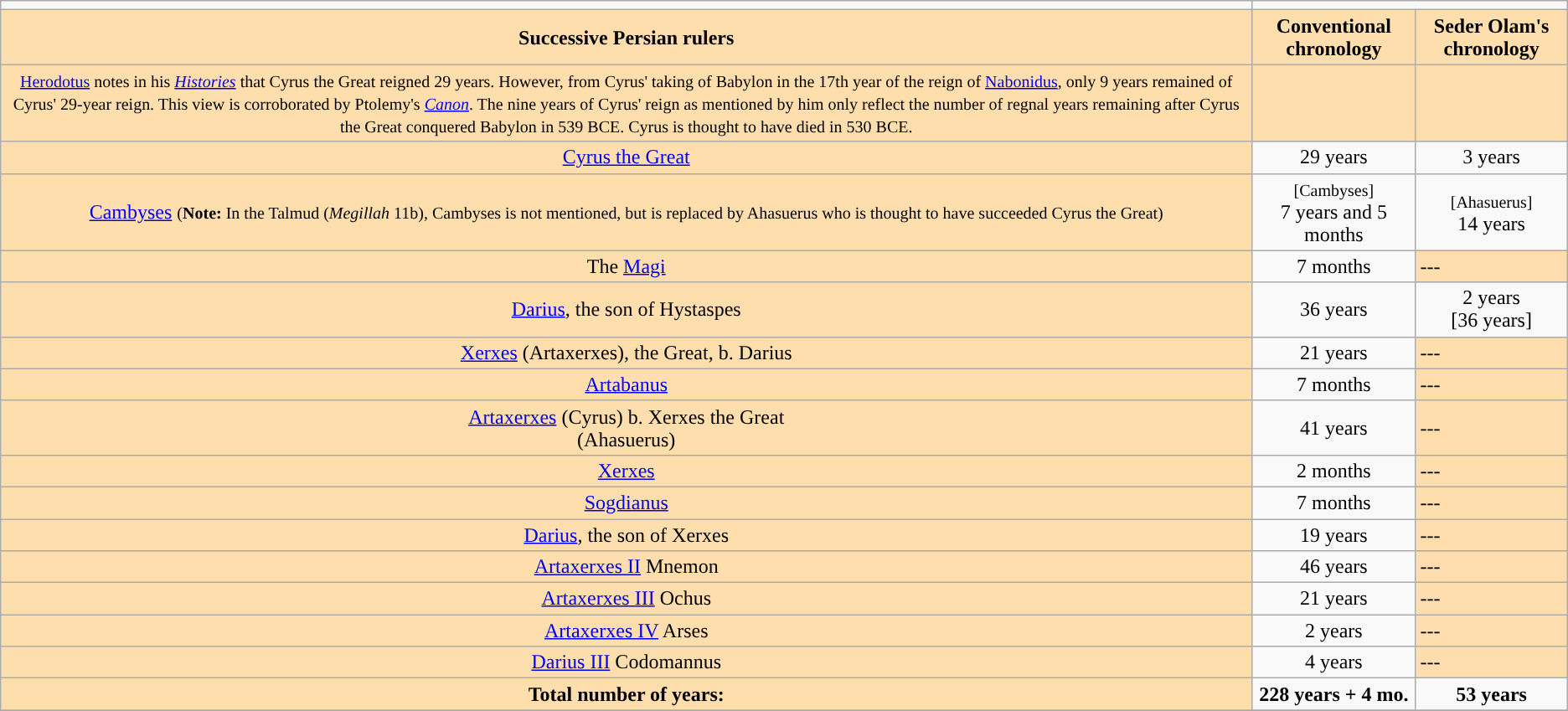<table class="wikitable">
<tr>
<td></td>
</tr>
<tr>
<th style="background:Navajowhite; text-align:center;">Successive Persian rulers</th>
<th style="background:Navajowhite;">Conventional chronology</th>
<th style="background:Navajowhite;">Seder Olam's chronology</th>
</tr>
<tr>
<td style="background:Navajowhite; text-align:center;"><small><a href='#'>Herodotus</a> notes in his <em><a href='#'>Histories</a></em> that Cyrus the Great reigned 29 years. However, from Cyrus' taking of Babylon in the 17th year of the reign of <a href='#'>Nabonidus</a>, only 9 years remained of Cyrus' 29-year reign. This view is corroborated by Ptolemy's <em><a href='#'>Canon</a></em>. The nine years of Cyrus' reign as mentioned by him only reflect the number of regnal years remaining after Cyrus the Great conquered Babylon in 539 BCE. Cyrus is thought to have died in 530 BCE.</small></td>
<td style="background:Navajowhite;"></td>
<td style="background:Navajowhite;"></td>
</tr>
<tr>
<td style="background:Navajowhite; text-align:center;"><a href='#'>Cyrus the Great</a></td>
<td style=text-align:center;>29 years</td>
<td style=text-align:center;>3 years</td>
</tr>
<tr>
<td style="background:Navajowhite; text-align:center;"><a href='#'>Cambyses</a> <small>(<strong>Note:</strong> In the Talmud (<em>Megillah</em> 11b), Cambyses is not mentioned, but is replaced by Ahasuerus who is thought to have succeeded Cyrus the Great)</small></td>
<td style=text-align:center;><small>[Cambyses]</small><br>7 years and 5 months</td>
<td style=text-align:center;><small>[Ahasuerus]</small><br>14 years</td>
</tr>
<tr>
<td style="background:Navajowhite; text-align:center;">The <a href='#'>Magi</a></td>
<td style=text-align:center;>7 months</td>
<td style="background:Navajowhite; style=text-align:center;">---</td>
</tr>
<tr>
<td style="background:Navajowhite; text-align:center;"><a href='#'>Darius</a>, the son of Hystaspes</td>
<td style=text-align:center;>36 years</td>
<td style=text-align:center;>2 years<br> [36 years]</td>
</tr>
<tr>
<td style="background:Navajowhite; text-align:center;"><a href='#'>Xerxes</a> (Artaxerxes), the Great, b. Darius</td>
<td style=text-align:center;>21 years</td>
<td style="background:Navajowhite; style=text-align:center;">---</td>
</tr>
<tr>
<td style="background:Navajowhite; text-align:center;"><a href='#'>Artabanus</a></td>
<td style=text-align:center;>7 months</td>
<td style="background:Navajowhite; style=text-align:center;">---</td>
</tr>
<tr>
<td style="background:Navajowhite; text-align:center;"><a href='#'>Artaxerxes</a> (Cyrus) b. Xerxes the Great<br>(Ahasuerus)</td>
<td style=text-align:center;>41 years</td>
<td style="background:Navajowhite; style=text-align:center;">---</td>
</tr>
<tr>
<td style="background:Navajowhite; text-align:center;"><a href='#'>Xerxes</a></td>
<td style=text-align:center;>2 months</td>
<td style="background:Navajowhite; style=text-align:center;">---</td>
</tr>
<tr>
<td style="background:Navajowhite; text-align:center;"><a href='#'>Sogdianus</a></td>
<td style=text-align:center;>7 months</td>
<td style="background:Navajowhite; style=text-align:center;">---</td>
</tr>
<tr>
<td style="background:Navajowhite; text-align:center;"><a href='#'>Darius</a>, the son of Xerxes</td>
<td style=text-align:center;>19 years</td>
<td style="background:Navajowhite; style=text-align:center;">---</td>
</tr>
<tr>
<td style="background:Navajowhite; text-align:center;"><a href='#'>Artaxerxes II</a> Mnemon</td>
<td style=text-align:center;>46 years</td>
<td style="background:Navajowhite; style=text-align:center;">---</td>
</tr>
<tr>
<td style="background:Navajowhite; text-align:center;"><a href='#'>Artaxerxes III</a> Ochus</td>
<td style=text-align:center;>21 years</td>
<td style="background:Navajowhite; style=text-align:center;">---</td>
</tr>
<tr>
<td style="background:Navajowhite; text-align:center;"><a href='#'>Artaxerxes IV</a> Arses</td>
<td style=text-align:center;>2 years</td>
<td style="background:Navajowhite; style=text-align:center;">---</td>
</tr>
<tr>
<td style="background:Navajowhite; text-align:center;"><a href='#'>Darius III</a> Codomannus</td>
<td style=text-align:center;>4 years</td>
<td style="background:Navajowhite; style=text-align:center;">---</td>
</tr>
<tr>
<td style="background:Navajowhite; text-align:center;"><strong>Total number of years:</strong></td>
<td style=text-align:center;><strong>228 years + 4 mo.</strong></td>
<td style=text-align:center;><strong>53 years</strong></td>
</tr>
<tr>
</tr>
</table>
